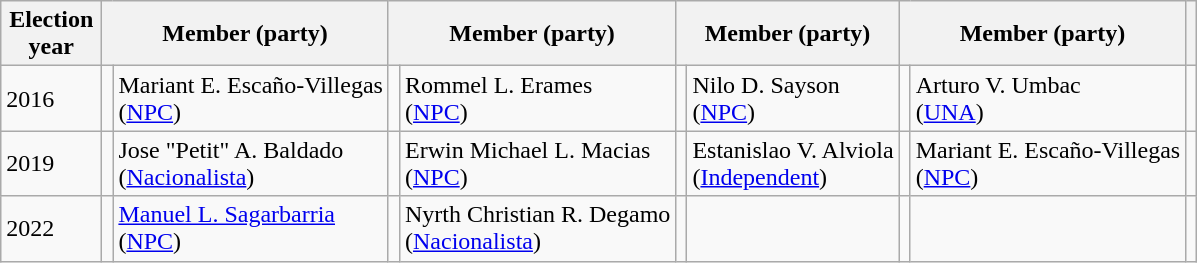<table class=wikitable>
<tr>
<th width=60px>Election<br>year</th>
<th colspan=2 width=140px>Member (party)</th>
<th colspan=2 width=140px>Member (party)</th>
<th colspan=2 width=140px>Member (party)</th>
<th colspan=2 width=140px>Member (party)</th>
<th !></th>
</tr>
<tr>
<td>2016</td>
<td bgcolor=></td>
<td>Mariant E. Escaño-Villegas<br>(<a href='#'>NPC</a>)</td>
<td bgcolor=></td>
<td>Rommel L. Erames<br>(<a href='#'>NPC</a>)</td>
<td bgcolor=></td>
<td>Nilo D. Sayson<br>(<a href='#'>NPC</a>)</td>
<td bgcolor=></td>
<td>Arturo V. Umbac<br>(<a href='#'>UNA</a>)</td>
<td></td>
</tr>
<tr>
<td>2019</td>
<td bgcolor=></td>
<td>Jose "Petit" A. Baldado<br>(<a href='#'>Nacionalista</a>)</td>
<td bgcolor=></td>
<td>Erwin Michael L. Macias<br>(<a href='#'>NPC</a>)</td>
<td bgcolor=></td>
<td>Estanislao V. Alviola<br>(<a href='#'>Independent</a>)</td>
<td bgcolor=></td>
<td>Mariant E. Escaño-Villegas<br>(<a href='#'>NPC</a>)</td>
<td></td>
</tr>
<tr>
<td>2022</td>
<td bgcolor=></td>
<td><a href='#'>Manuel L. Sagarbarria</a><br>(<a href='#'>NPC</a>)</td>
<td bgcolor=></td>
<td>Nyrth Christian R. Degamo <br>(<a href='#'>Nacionalista</a>)</td>
<td></td>
<td></td>
<td></td>
<td></td>
<td></td>
</tr>
</table>
